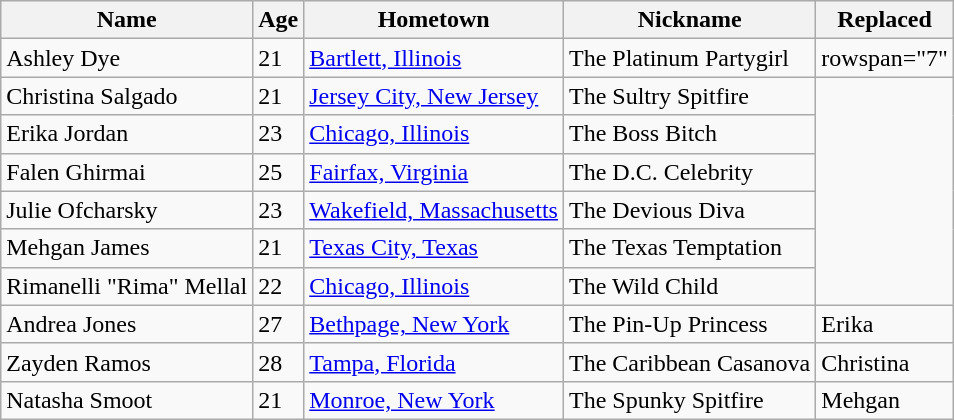<table class="wikitable sortable plainrowheaders">
<tr>
<th scope="col">Name</th>
<th scope="col">Age</th>
<th scope="col">Hometown</th>
<th scope="col">Nickname</th>
<th scope="col">Replaced</th>
</tr>
<tr>
<td scope="row">Ashley Dye</td>
<td>21</td>
<td><a href='#'>Bartlett, Illinois</a></td>
<td>The Platinum Partygirl</td>
<td>rowspan="7" </td>
</tr>
<tr>
<td scope="row">Christina Salgado</td>
<td>21</td>
<td><a href='#'>Jersey City, New Jersey</a></td>
<td>The Sultry Spitfire</td>
</tr>
<tr>
<td scope="row">Erika Jordan</td>
<td>23</td>
<td><a href='#'>Chicago, Illinois</a></td>
<td>The Boss Bitch</td>
</tr>
<tr>
<td scope="row">Falen Ghirmai</td>
<td>25</td>
<td><a href='#'>Fairfax, Virginia</a></td>
<td>The D.C. Celebrity</td>
</tr>
<tr>
<td scope="row">Julie Ofcharsky</td>
<td>23</td>
<td><a href='#'>Wakefield, Massachusetts</a></td>
<td>The Devious Diva</td>
</tr>
<tr>
<td scope="row">Mehgan James</td>
<td>21</td>
<td><a href='#'>Texas City, Texas</a></td>
<td>The Texas Temptation</td>
</tr>
<tr>
<td scope="row">Rimanelli "Rima" Mellal</td>
<td>22</td>
<td><a href='#'>Chicago, Illinois</a></td>
<td>The Wild Child</td>
</tr>
<tr>
<td scope="row">Andrea Jones</td>
<td>27</td>
<td><a href='#'>Bethpage, New York</a></td>
<td>The Pin-Up Princess</td>
<td>Erika</td>
</tr>
<tr>
<td scope="row">Zayden Ramos</td>
<td>28</td>
<td><a href='#'>Tampa, Florida</a></td>
<td>The Caribbean Casanova</td>
<td>Christina</td>
</tr>
<tr>
<td scope="row">Natasha Smoot</td>
<td>21</td>
<td><a href='#'>Monroe, New York</a></td>
<td>The Spunky Spitfire</td>
<td>Mehgan</td>
</tr>
</table>
